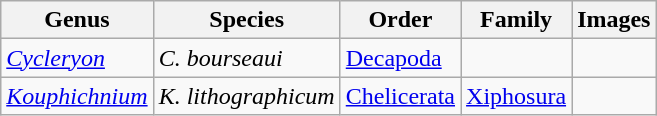<table class="wikitable sortable">
<tr>
<th>Genus</th>
<th>Species</th>
<th>Order</th>
<th>Family</th>
<th>Images</th>
</tr>
<tr>
<td><em><a href='#'>Cycleryon</a></em></td>
<td><em>C. bourseaui</em></td>
<td><a href='#'>Decapoda</a></td>
<td></td>
<td></td>
</tr>
<tr>
<td><em><a href='#'>Kouphichnium</a></em></td>
<td><em>K. lithographicum</em></td>
<td><a href='#'>Chelicerata</a></td>
<td><a href='#'>Xiphosura</a></td>
<td></td>
</tr>
</table>
